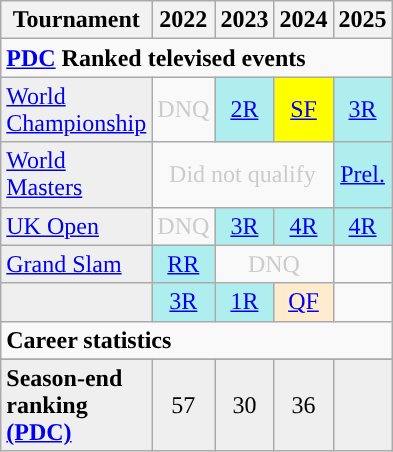<table class="wikitable" style="width:20%; margin:0">
<tr>
<th>Tournament</th>
<th>2022</th>
<th>2023</th>
<th>2024</th>
<th>2025</th>
</tr>
<tr>
<td colspan="31" align="left"><strong><a href='#'>PDC</a> Ranked televised events</strong></td>
</tr>
<tr>
<td style="background:#efefef;"><a href='#'>World Championship</a></td>
<td style="text-align:center; color:#ccc;">DNQ</td>
<td style="text-align:center; background:#afeeee;"><a href='#'>2R</a></td>
<td style="text-align:center; background:yellow;"><a href='#'>SF</a></td>
<td style="text-align:center; background:#afeeee;"><a href='#'>3R</a></td>
</tr>
<tr>
<td style="background:#efefef;"><a href='#'>World Masters</a></td>
<td colspan="3" style="text-align:center; color:#ccc;">Did not qualify</td>
<td style="text-align:center; background:#afeeee;"><a href='#'>Prel.</a></td>
</tr>
<tr>
<td style="background:#efefef;"><a href='#'>UK Open</a></td>
<td style="text-align:center; color:#ccc;">DNQ</td>
<td style="text-align:center; background:#afeeee;"><a href='#'>3R</a></td>
<td style="text-align:center; background:#afeeee;"><a href='#'>4R</a></td>
<td style="text-align:center; background:#afeeee;"><a href='#'>4R</a></td>
</tr>
<tr>
<td style="background:#efefef;"><a href='#'>Grand Slam</a></td>
<td style="text-align:center; background:#afeeee;"><a href='#'>RR</a></td>
<td colspan="2" style="text-align:center; color:#ccc;">DNQ</td>
<td></td>
</tr>
<tr>
<td style="background:#efefef;"></td>
<td style="text-align:center; background:#afeeee;"><a href='#'>3R</a></td>
<td style="text-align:center; background:#afeeee;"><a href='#'>1R</a></td>
<td style="text-align:center; background:#ffebcd;"><a href='#'>QF</a></td>
<td></td>
</tr>
<tr>
<td colspan="16" align="left"><strong>Career statistics</strong></td>
</tr>
<tr>
</tr>
<tr bgcolor="efefef">
<td align="left"><strong>Season-end ranking <a href='#'>(PDC)</a></strong></td>
<td style="text-align:center;">57</td>
<td style="text-align:center;">30</td>
<td style="text-align:center;">36</td>
<td></td>
</tr>
</table>
